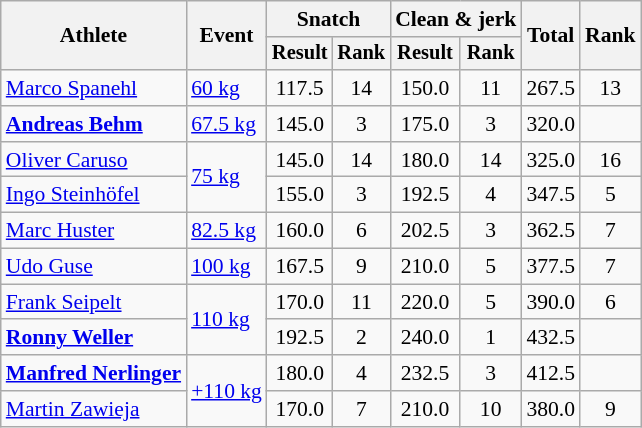<table class="wikitable" style="font-size:90%">
<tr>
<th rowspan="2">Athlete</th>
<th rowspan="2">Event</th>
<th colspan="2">Snatch</th>
<th colspan="2">Clean & jerk</th>
<th rowspan="2">Total</th>
<th rowspan="2">Rank</th>
</tr>
<tr style="font-size:95%">
<th>Result</th>
<th>Rank</th>
<th>Result</th>
<th>Rank</th>
</tr>
<tr align=center>
<td align=left><a href='#'>Marco Spanehl</a></td>
<td align=left><a href='#'>60 kg</a></td>
<td>117.5</td>
<td>14</td>
<td>150.0</td>
<td>11</td>
<td>267.5</td>
<td>13</td>
</tr>
<tr align=center>
<td align=left><strong><a href='#'>Andreas Behm</a></strong></td>
<td align=left><a href='#'>67.5 kg</a></td>
<td>145.0</td>
<td>3</td>
<td>175.0</td>
<td>3</td>
<td>320.0</td>
<td></td>
</tr>
<tr align=center>
<td align=left><a href='#'>Oliver Caruso</a></td>
<td align=left rowspan=2><a href='#'>75 kg</a></td>
<td>145.0</td>
<td>14</td>
<td>180.0</td>
<td>14</td>
<td>325.0</td>
<td>16</td>
</tr>
<tr align=center>
<td align=left><a href='#'>Ingo Steinhöfel</a></td>
<td>155.0</td>
<td>3</td>
<td>192.5</td>
<td>4</td>
<td>347.5</td>
<td>5</td>
</tr>
<tr align=center>
<td align=left><a href='#'>Marc Huster</a></td>
<td align=left><a href='#'>82.5 kg</a></td>
<td>160.0</td>
<td>6</td>
<td>202.5</td>
<td>3</td>
<td>362.5</td>
<td>7</td>
</tr>
<tr align=center>
<td align=left><a href='#'>Udo Guse</a></td>
<td align=left><a href='#'>100 kg</a></td>
<td>167.5</td>
<td>9</td>
<td>210.0</td>
<td>5</td>
<td>377.5</td>
<td>7</td>
</tr>
<tr align=center>
<td align=left><a href='#'>Frank Seipelt</a></td>
<td align=left rowspan=2><a href='#'>110 kg</a></td>
<td>170.0</td>
<td>11</td>
<td>220.0</td>
<td>5</td>
<td>390.0</td>
<td>6</td>
</tr>
<tr align=center>
<td align=left><strong><a href='#'>Ronny Weller</a></strong></td>
<td>192.5</td>
<td>2</td>
<td>240.0</td>
<td>1</td>
<td>432.5</td>
<td></td>
</tr>
<tr align=center>
<td align=left><strong><a href='#'>Manfred Nerlinger</a></strong></td>
<td align=left rowspan=2><a href='#'>+110 kg</a></td>
<td>180.0</td>
<td>4</td>
<td>232.5</td>
<td>3</td>
<td>412.5</td>
<td></td>
</tr>
<tr align=center>
<td align=left><a href='#'>Martin Zawieja</a></td>
<td>170.0</td>
<td>7</td>
<td>210.0</td>
<td>10</td>
<td>380.0</td>
<td>9</td>
</tr>
</table>
